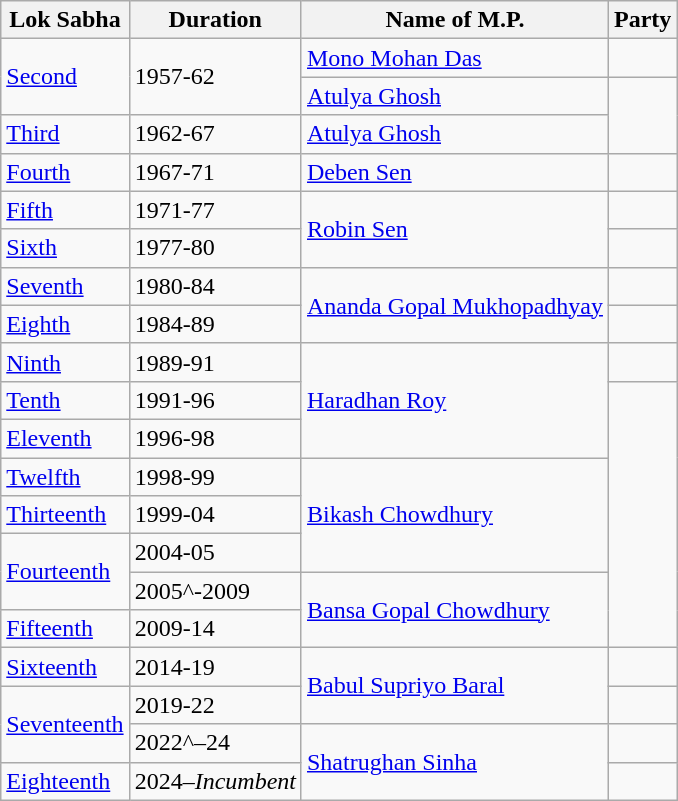<table class="wikitable">
<tr>
<th>Lok Sabha</th>
<th>Duration</th>
<th>Name of M.P.</th>
<th colspan=2>Party</th>
</tr>
<tr>
<td rowspan="2"><a href='#'>Second</a></td>
<td rowspan="2">1957-62</td>
<td><a href='#'>Mono Mohan Das</a></td>
<td></td>
</tr>
<tr>
<td><a href='#'>Atulya Ghosh</a></td>
</tr>
<tr>
<td><a href='#'>Third</a></td>
<td>1962-67</td>
<td><a href='#'>Atulya Ghosh</a></td>
</tr>
<tr>
<td><a href='#'>Fourth</a></td>
<td>1967-71</td>
<td><a href='#'>Deben Sen</a></td>
<td></td>
</tr>
<tr>
<td><a href='#'>Fifth</a></td>
<td>1971-77</td>
<td rowspan=2><a href='#'>Robin Sen</a></td>
<td></td>
</tr>
<tr>
<td><a href='#'>Sixth</a></td>
<td>1977-80</td>
</tr>
<tr>
<td><a href='#'>Seventh</a></td>
<td>1980-84</td>
<td rowspan=2><a href='#'>Ananda Gopal Mukhopadhyay</a></td>
<td></td>
</tr>
<tr>
<td><a href='#'>Eighth</a></td>
<td>1984-89</td>
</tr>
<tr>
<td><a href='#'>Ninth</a></td>
<td>1989-91</td>
<td rowspan=3><a href='#'>Haradhan Roy</a></td>
<td></td>
</tr>
<tr>
<td><a href='#'>Tenth</a></td>
<td>1991-96</td>
</tr>
<tr>
<td><a href='#'>Eleventh</a></td>
<td>1996-98</td>
</tr>
<tr>
<td><a href='#'>Twelfth</a></td>
<td>1998-99</td>
<td rowspan=3><a href='#'>Bikash Chowdhury</a></td>
</tr>
<tr>
<td><a href='#'>Thirteenth</a></td>
<td>1999-04</td>
</tr>
<tr>
<td rowspan="2"><a href='#'>Fourteenth</a></td>
<td>2004-05</td>
</tr>
<tr>
<td>2005^-2009</td>
<td rowspan=2><a href='#'>Bansa Gopal Chowdhury</a></td>
</tr>
<tr>
<td><a href='#'>Fifteenth</a></td>
<td>2009-14</td>
</tr>
<tr>
<td><a href='#'>Sixteenth</a></td>
<td>2014-19</td>
<td rowspan="2"><a href='#'>Babul Supriyo Baral</a></td>
<td></td>
</tr>
<tr>
<td rowspan=2><a href='#'>Seventeenth</a></td>
<td>2019-22</td>
</tr>
<tr>
<td>2022^–24</td>
<td rowspan="2"><a href='#'>Shatrughan Sinha</a></td>
<td></td>
</tr>
<tr>
<td><a href='#'>Eighteenth</a></td>
<td>2024–<em>Incumbent</em></td>
</tr>
</table>
